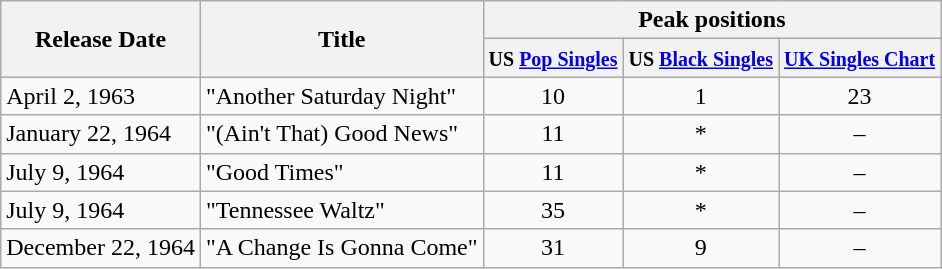<table class="wikitable">
<tr>
<th rowspan="2">Release Date</th>
<th rowspan="2">Title</th>
<th colspan="3">Peak positions</th>
</tr>
<tr>
<th><small>US <a href='#'>Pop Singles</a></small></th>
<th><small>US <a href='#'>Black Singles</a></small></th>
<th><small><a href='#'>UK Singles Chart</a></small></th>
</tr>
<tr>
<td>April 2, 1963</td>
<td>"Another Saturday Night"</td>
<td align="center">10</td>
<td align="center">1</td>
<td align="center">23</td>
</tr>
<tr>
<td>January 22, 1964</td>
<td>"(Ain't That) Good News"</td>
<td align="center">11</td>
<td align="center">*</td>
<td align="center">–</td>
</tr>
<tr>
<td>July 9, 1964</td>
<td>"Good Times"</td>
<td align="center">11</td>
<td align="center">*</td>
<td align="center">–</td>
</tr>
<tr>
<td>July 9, 1964</td>
<td>"Tennessee Waltz"</td>
<td align="center">35</td>
<td align="center">*</td>
<td align="center">–</td>
</tr>
<tr>
<td>December 22, 1964</td>
<td>"A Change Is Gonna Come"</td>
<td align="center">31</td>
<td align="center">9</td>
<td align="center">–</td>
</tr>
</table>
